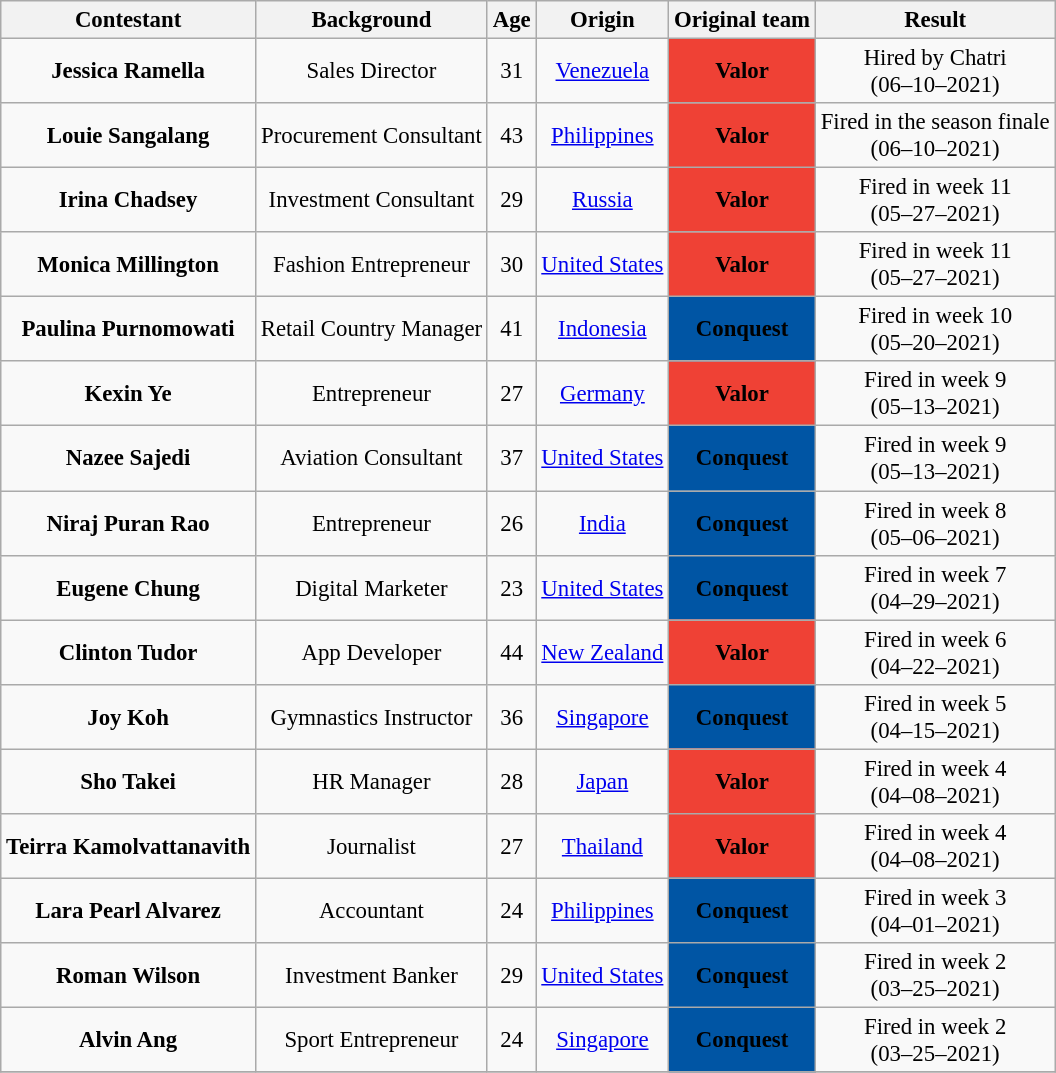<table class= "wikitable sortable" align=center border="2" cellpadding="3" cellspacing="0" style="text-align: center; font-size:95%">
<tr>
<th scope="col">Contestant</th>
<th scope="col">Background</th>
<th scope="col">Age</th>
<th scope="col">Origin</th>
<th scope="col">Original team</th>
<th scope="col">Result</th>
</tr>
<tr>
<td><strong>Jessica Ramella</strong></td>
<td>Sales Director</td>
<td>31</td>
<td><a href='#'>Venezuela</a></td>
<td style="background:#EF4135;"><span><strong>Valor</strong></span></td>
<td>Hired by Chatri <br>(06–10–2021)</td>
</tr>
<tr>
<td><strong>Louie Sangalang</strong></td>
<td>Procurement Consultant</td>
<td>43</td>
<td><a href='#'>Philippines</a></td>
<td style="background:#EF4135;"><span><strong>Valor</strong></span></td>
<td>Fired in the season finale <br>(06–10–2021)</td>
</tr>
<tr>
<td><strong>Irina Chadsey</strong></td>
<td>Investment Consultant</td>
<td>29</td>
<td><a href='#'>Russia</a></td>
<td style="background:#EF4135;"><span><strong>Valor</strong></span></td>
<td>Fired in week 11 <br>(05–27–2021)</td>
</tr>
<tr>
<td><strong>Monica Millington</strong></td>
<td>Fashion Entrepreneur</td>
<td>30</td>
<td><a href='#'>United States</a></td>
<td style="background:#EF4135;"><span><strong>Valor</strong></span></td>
<td>Fired in week 11 <br>(05–27–2021)</td>
</tr>
<tr>
<td><strong>Paulina Purnomowati</strong></td>
<td>Retail Country Manager</td>
<td>41</td>
<td><a href='#'>Indonesia</a></td>
<td style="background:#0055A4;"><span><strong>Conquest</strong></span></td>
<td>Fired in week 10 <br>(05–20–2021)</td>
</tr>
<tr>
<td><strong>Kexin Ye</strong></td>
<td>Entrepreneur</td>
<td>27</td>
<td><a href='#'>Germany</a></td>
<td style="background:#EF4135;"><span><strong>Valor</strong></span></td>
<td>Fired in week 9 <br>(05–13–2021)</td>
</tr>
<tr>
<td><strong>Nazee Sajedi</strong></td>
<td>Aviation Consultant</td>
<td>37</td>
<td><a href='#'>United States</a></td>
<td style="background:#0055A4;"><span><strong>Conquest</strong></span></td>
<td>Fired in week 9 <br>(05–13–2021)</td>
</tr>
<tr>
<td><strong>Niraj Puran Rao</strong></td>
<td>Entrepreneur</td>
<td>26</td>
<td><a href='#'>India</a></td>
<td style="background:#0055A4;"><span><strong>Conquest</strong></span></td>
<td>Fired in week 8 <br>(05–06–2021)</td>
</tr>
<tr>
<td><strong>Eugene Chung</strong></td>
<td>Digital Marketer</td>
<td>23</td>
<td><a href='#'>United States</a></td>
<td style="background:#0055A4;"><span><strong>Conquest</strong></span></td>
<td>Fired in week 7 <br>(04–29–2021)</td>
</tr>
<tr>
<td><strong>Clinton Tudor</strong></td>
<td>App Developer</td>
<td>44</td>
<td><a href='#'>New Zealand</a></td>
<td style="background:#EF4135;"><span><strong>Valor</strong></span></td>
<td>Fired in week 6 <br>(04–22–2021)</td>
</tr>
<tr>
<td><strong>Joy Koh</strong></td>
<td>Gymnastics Instructor</td>
<td>36</td>
<td><a href='#'>Singapore</a></td>
<td style="background:#0055A4;"><span><strong>Conquest</strong></span></td>
<td>Fired in week 5 <br>(04–15–2021)</td>
</tr>
<tr>
<td><strong>Sho Takei</strong></td>
<td>HR Manager</td>
<td>28</td>
<td><a href='#'>Japan</a></td>
<td style="background:#EF4135;"><span><strong>Valor</strong></span></td>
<td>Fired in week 4 <br>(04–08–2021)</td>
</tr>
<tr>
<td><strong>Teirra Kamolvattanavith</strong></td>
<td>Journalist</td>
<td>27</td>
<td><a href='#'>Thailand</a></td>
<td style="background:#EF4135;"><span><strong>Valor</strong></span></td>
<td>Fired in week 4 <br>(04–08–2021)</td>
</tr>
<tr>
<td><strong>Lara Pearl Alvarez</strong></td>
<td>Accountant</td>
<td>24</td>
<td><a href='#'>Philippines</a></td>
<td style="background:#0055A4;"><span><strong>Conquest</strong></span></td>
<td>Fired in week 3 <br>(04–01–2021)</td>
</tr>
<tr>
<td><strong>Roman Wilson</strong></td>
<td>Investment Banker</td>
<td>29</td>
<td><a href='#'>United States</a></td>
<td style="background:#0055A4;"><span><strong>Conquest</strong></span></td>
<td>Fired in week 2 <br>(03–25–2021)</td>
</tr>
<tr>
<td><strong>Alvin Ang</strong></td>
<td>Sport Entrepreneur</td>
<td>24</td>
<td><a href='#'>Singapore</a></td>
<td style="background:#0055A4;"><span><strong>Conquest</strong></span></td>
<td>Fired in week 2 <br>(03–25–2021)</td>
</tr>
<tr>
</tr>
</table>
